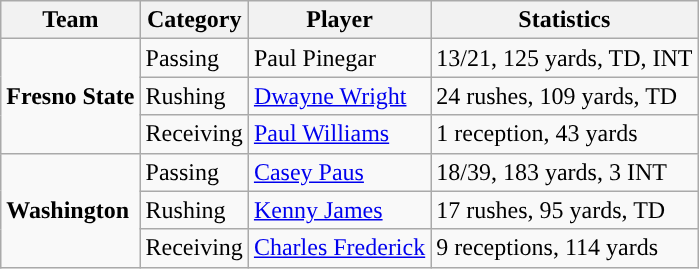<table class="wikitable" style="float: left;">
<tr>
<th>Team</th>
<th>Category</th>
<th>Player</th>
<th>Statistics</th>
</tr>
<tr>
<td rowspan=3><strong>Fresno State</strong></td>
<td>Passing</td>
<td>Paul Pinegar</td>
<td>13/21, 125 yards, TD, INT</td>
</tr>
<tr>
<td>Rushing</td>
<td><a href='#'>Dwayne Wright</a></td>
<td>24 rushes, 109 yards, TD</td>
</tr>
<tr>
<td>Receiving</td>
<td><a href='#'>Paul Williams</a></td>
<td>1 reception, 43 yards</td>
</tr>
<tr>
<td rowspan=3><strong>Washington</strong></td>
<td>Passing</td>
<td><a href='#'>Casey Paus</a></td>
<td>18/39, 183 yards, 3 INT</td>
</tr>
<tr>
<td>Rushing</td>
<td><a href='#'>Kenny James</a></td>
<td>17 rushes, 95 yards, TD</td>
</tr>
<tr>
<td>Receiving</td>
<td><a href='#'>Charles Frederick</a></td>
<td>9 receptions, 114 yards</td>
</tr>
</table>
